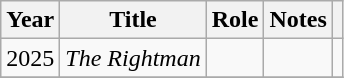<table class="wikitable">
<tr>
<th>Year</th>
<th>Title</th>
<th>Role</th>
<th>Notes</th>
<th></th>
</tr>
<tr>
<td>2025</td>
<td><em>The Rightman</em></td>
<td></td>
<td></td>
<td></td>
</tr>
<tr>
</tr>
</table>
